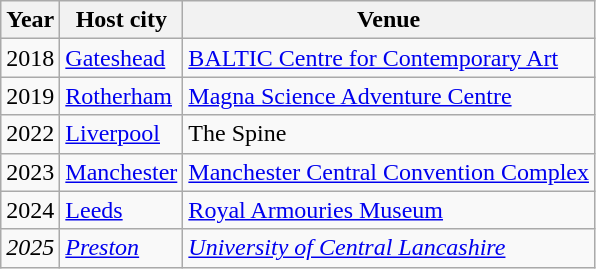<table class="wikitable">
<tr>
<th>Year</th>
<th>Host city</th>
<th>Venue</th>
</tr>
<tr>
<td>2018</td>
<td><a href='#'>Gateshead</a></td>
<td><a href='#'>BALTIC Centre for Contemporary Art</a></td>
</tr>
<tr>
<td>2019</td>
<td><a href='#'>Rotherham</a></td>
<td><a href='#'>Magna Science Adventure Centre</a></td>
</tr>
<tr>
<td>2022</td>
<td><a href='#'>Liverpool</a></td>
<td>The Spine</td>
</tr>
<tr>
<td>2023</td>
<td><a href='#'>Manchester</a></td>
<td><a href='#'>Manchester Central Convention Complex</a></td>
</tr>
<tr>
<td>2024</td>
<td><a href='#'>Leeds</a></td>
<td><a href='#'>Royal Armouries Museum</a></td>
</tr>
<tr>
<td><em>2025</em></td>
<td><em><a href='#'>Preston</a></em></td>
<td><em><a href='#'>University of Central Lancashire</a></em></td>
</tr>
</table>
